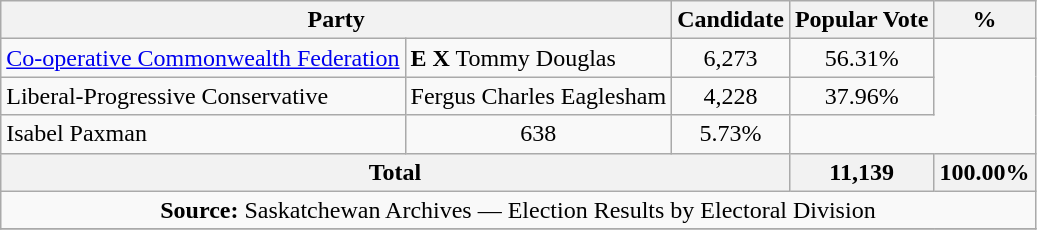<table class="wikitable">
<tr>
<th colspan="2">Party</th>
<th>Candidate</th>
<th>Popular Vote</th>
<th>%</th>
</tr>
<tr>
<td><a href='#'>Co-operative Commonwealth Federation</a></td>
<td><strong>E</strong> <strong>X</strong> Tommy Douglas</td>
<td align=center>6,273</td>
<td align=center>56.31%</td>
</tr>
<tr>
<td>Liberal-Progressive Conservative</td>
<td>Fergus Charles Eaglesham</td>
<td align=center>4,228</td>
<td align=center>37.96%</td>
</tr>
<tr>
<td>Isabel Paxman</td>
<td align=center>638</td>
<td align=center>5.73%</td>
</tr>
<tr>
<th colspan=3>Total</th>
<th>11,139</th>
<th>100.00%</th>
</tr>
<tr>
<td align="center" colspan=5><strong>Source:</strong> Saskatchewan Archives — Election Results by Electoral Division</td>
</tr>
<tr>
</tr>
</table>
